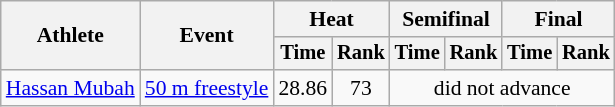<table class=wikitable style="font-size:90%">
<tr>
<th rowspan="2">Athlete</th>
<th rowspan="2">Event</th>
<th colspan="2">Heat</th>
<th colspan="2">Semifinal</th>
<th colspan="2">Final</th>
</tr>
<tr style="font-size:95%">
<th>Time</th>
<th>Rank</th>
<th>Time</th>
<th>Rank</th>
<th>Time</th>
<th>Rank</th>
</tr>
<tr align=center>
<td align=left><a href='#'>Hassan Mubah</a></td>
<td align=left><a href='#'>50 m freestyle</a></td>
<td>28.86</td>
<td>73</td>
<td colspan=4>did not advance</td>
</tr>
</table>
